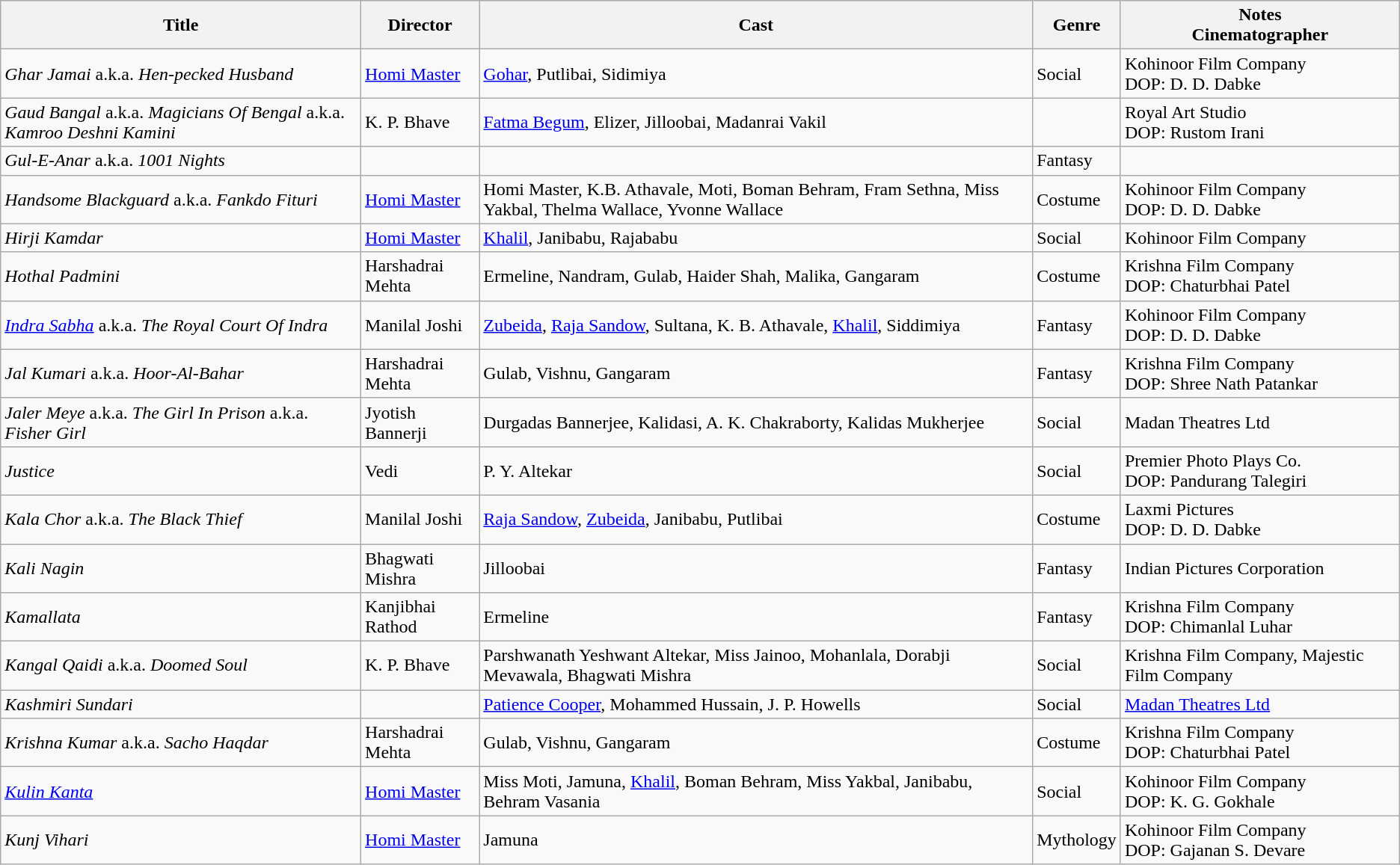<table class="wikitable">
<tr>
<th>Title</th>
<th>Director</th>
<th>Cast</th>
<th>Genre</th>
<th>Notes<br>Cinematographer</th>
</tr>
<tr>
<td><em>Ghar Jamai</em> a.k.a. <em>Hen-pecked Husband</em></td>
<td><a href='#'>Homi Master</a></td>
<td><a href='#'>Gohar</a>, Putlibai, Sidimiya</td>
<td>Social</td>
<td>Kohinoor Film Company<br>DOP: D. D. Dabke</td>
</tr>
<tr>
<td><em>Gaud Bangal</em> a.k.a. <em>Magicians Of Bengal</em> a.k.a. <em>Kamroo Deshni Kamini</em></td>
<td>K. P. Bhave</td>
<td><a href='#'>Fatma Begum</a>, Elizer, Jilloobai, Madanrai Vakil</td>
<td></td>
<td>Royal Art Studio<br>DOP: Rustom Irani</td>
</tr>
<tr>
<td><em>Gul-E-Anar</em> a.k.a. <em>1001 Nights</em></td>
<td></td>
<td></td>
<td>Fantasy</td>
<td></td>
</tr>
<tr>
<td><em>Handsome Blackguard</em> a.k.a. <em>Fankdo Fituri</em></td>
<td><a href='#'>Homi Master</a></td>
<td>Homi Master, K.B. Athavale, Moti, Boman Behram, Fram Sethna, Miss Yakbal, Thelma Wallace, Yvonne Wallace</td>
<td>Costume</td>
<td>Kohinoor Film Company<br>DOP: D. D. Dabke</td>
</tr>
<tr>
<td><em>Hirji Kamdar</em></td>
<td><a href='#'>Homi Master</a></td>
<td><a href='#'>Khalil</a>, Janibabu, Rajababu</td>
<td>Social</td>
<td>Kohinoor Film Company</td>
</tr>
<tr>
<td><em>Hothal Padmini</em></td>
<td>Harshadrai Mehta</td>
<td>Ermeline, Nandram, Gulab, Haider Shah, Malika, Gangaram</td>
<td>Costume</td>
<td>Krishna Film Company<br>DOP: Chaturbhai Patel</td>
</tr>
<tr>
<td><em><a href='#'>Indra Sabha</a></em> a.k.a. <em>The Royal Court Of Indra</em></td>
<td>Manilal Joshi</td>
<td><a href='#'>Zubeida</a>, <a href='#'>Raja Sandow</a>, Sultana, K. B. Athavale, <a href='#'>Khalil</a>, Siddimiya</td>
<td>Fantasy</td>
<td>Kohinoor Film Company<br>DOP: D. D. Dabke</td>
</tr>
<tr>
<td><em>Jal Kumari</em> a.k.a. <em>Hoor-Al-Bahar</em></td>
<td>Harshadrai Mehta</td>
<td>Gulab, Vishnu, Gangaram</td>
<td>Fantasy</td>
<td>Krishna Film Company<br>DOP: Shree Nath Patankar</td>
</tr>
<tr>
<td><em>Jaler Meye</em> a.k.a. <em>The Girl In Prison</em> a.k.a. <em>Fisher Girl</em></td>
<td>Jyotish Bannerji</td>
<td>Durgadas Bannerjee, Kalidasi, A. K. Chakraborty, Kalidas Mukherjee</td>
<td>Social</td>
<td>Madan Theatres Ltd</td>
</tr>
<tr>
<td><em>Justice</em></td>
<td>Vedi</td>
<td>P. Y. Altekar</td>
<td>Social</td>
<td>Premier Photo Plays Co.<br>DOP: Pandurang Talegiri</td>
</tr>
<tr>
<td><em>Kala Chor</em> a.k.a. <em>The Black Thief</em></td>
<td>Manilal Joshi</td>
<td><a href='#'>Raja Sandow</a>, <a href='#'>Zubeida</a>, Janibabu, Putlibai</td>
<td>Costume</td>
<td>Laxmi Pictures<br>DOP: D. D. Dabke</td>
</tr>
<tr>
<td><em>Kali Nagin</em></td>
<td>Bhagwati Mishra</td>
<td>Jilloobai</td>
<td>Fantasy</td>
<td>Indian Pictures Corporation</td>
</tr>
<tr>
<td><em>Kamallata</em></td>
<td>Kanjibhai Rathod</td>
<td>Ermeline</td>
<td>Fantasy</td>
<td>Krishna Film Company<br>DOP: Chimanlal Luhar</td>
</tr>
<tr>
<td><em>Kangal Qaidi</em> a.k.a. <em>Doomed Soul</em></td>
<td>K. P. Bhave</td>
<td>Parshwanath Yeshwant Altekar, Miss Jainoo, Mohanlala, Dorabji Mevawala, Bhagwati Mishra</td>
<td>Social</td>
<td>Krishna Film Company, Majestic Film Company</td>
</tr>
<tr>
<td><em>Kashmiri Sundari</em></td>
<td></td>
<td><a href='#'>Patience Cooper</a>, Mohammed Hussain, J. P. Howells</td>
<td>Social</td>
<td><a href='#'>Madan Theatres Ltd</a></td>
</tr>
<tr>
<td><em>Krishna Kumar</em> a.k.a. <em>Sacho Haqdar</em></td>
<td>Harshadrai Mehta</td>
<td>Gulab, Vishnu, Gangaram</td>
<td>Costume</td>
<td>Krishna Film Company<br>DOP: Chaturbhai Patel</td>
</tr>
<tr>
<td><em><a href='#'>Kulin Kanta</a></em></td>
<td><a href='#'>Homi Master</a></td>
<td>Miss Moti, Jamuna, <a href='#'>Khalil</a>, Boman Behram, Miss Yakbal, Janibabu, Behram Vasania</td>
<td>Social</td>
<td>Kohinoor Film Company<br>DOP: K. G. Gokhale</td>
</tr>
<tr>
<td><em>Kunj Vihari</em></td>
<td><a href='#'>Homi Master</a></td>
<td>Jamuna</td>
<td>Mythology</td>
<td>Kohinoor Film Company<br>DOP: Gajanan S. Devare</td>
</tr>
</table>
